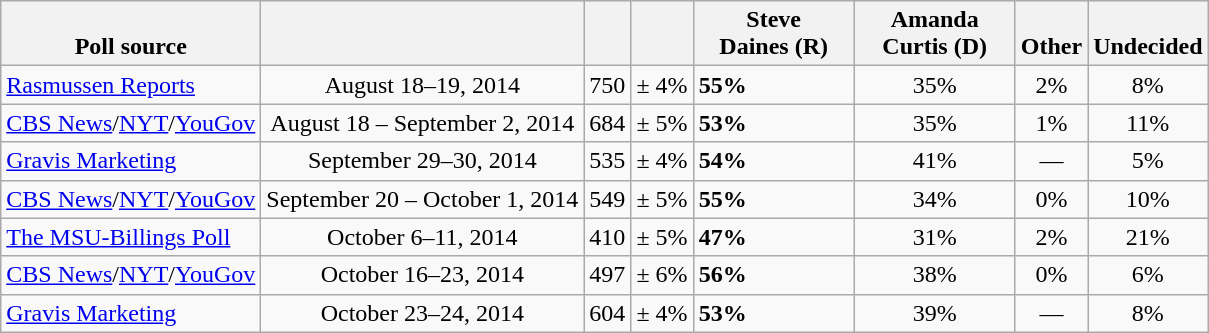<table class="wikitable">
<tr valign= bottom>
<th>Poll source</th>
<th></th>
<th></th>
<th></th>
<th style="width:100px;">Steve<br>Daines (R)</th>
<th style="width:100px;">Amanda<br>Curtis (D)</th>
<th>Other</th>
<th>Undecided</th>
</tr>
<tr>
<td><a href='#'>Rasmussen Reports</a></td>
<td align=center>August 18–19, 2014</td>
<td align=center>750</td>
<td align=center>± 4%</td>
<td><strong>55%</strong></td>
<td align=center>35%</td>
<td align=center>2%</td>
<td align=center>8%</td>
</tr>
<tr>
<td><a href='#'>CBS News</a>/<a href='#'>NYT</a>/<a href='#'>YouGov</a></td>
<td align=center>August 18 – September 2, 2014</td>
<td align=center>684</td>
<td align=center>± 5%</td>
<td><strong>53%</strong></td>
<td align=center>35%</td>
<td align=center>1%</td>
<td align=center>11%</td>
</tr>
<tr>
<td><a href='#'>Gravis Marketing</a></td>
<td align=center>September 29–30, 2014</td>
<td align=center>535</td>
<td align=center>± 4%</td>
<td><strong>54%</strong></td>
<td align=center>41%</td>
<td align=center>—</td>
<td align=center>5%</td>
</tr>
<tr>
<td><a href='#'>CBS News</a>/<a href='#'>NYT</a>/<a href='#'>YouGov</a></td>
<td align=center>September 20 – October 1, 2014</td>
<td align=center>549</td>
<td align=center>± 5%</td>
<td><strong>55%</strong></td>
<td align=center>34%</td>
<td align=center>0%</td>
<td align=center>10%</td>
</tr>
<tr>
<td><a href='#'>The MSU-Billings Poll</a></td>
<td align=center>October 6–11, 2014</td>
<td align=center>410</td>
<td align=center>± 5%</td>
<td><strong>47%</strong></td>
<td align=center>31%</td>
<td align=center>2%</td>
<td align=center>21%</td>
</tr>
<tr>
<td><a href='#'>CBS News</a>/<a href='#'>NYT</a>/<a href='#'>YouGov</a></td>
<td align=center>October 16–23, 2014</td>
<td align=center>497</td>
<td align=center>± 6%</td>
<td><strong>56%</strong></td>
<td align=center>38%</td>
<td align=center>0%</td>
<td align=center>6%</td>
</tr>
<tr>
<td><a href='#'>Gravis Marketing</a></td>
<td align=center>October 23–24, 2014</td>
<td align=center>604</td>
<td align=center>± 4%</td>
<td><strong>53%</strong></td>
<td align=center>39%</td>
<td align=center>—</td>
<td align=center>8%</td>
</tr>
</table>
